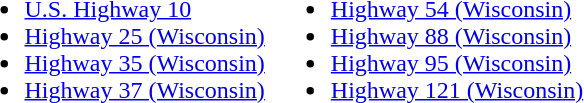<table>
<tr>
<td><br><ul><li> <a href='#'>U.S. Highway 10</a></li><li> <a href='#'>Highway 25 (Wisconsin)</a></li><li> <a href='#'>Highway 35 (Wisconsin)</a></li><li> <a href='#'>Highway 37 (Wisconsin)</a></li></ul></td>
<td><br><ul><li> <a href='#'>Highway 54 (Wisconsin)</a></li><li> <a href='#'>Highway 88 (Wisconsin)</a></li><li> <a href='#'>Highway 95 (Wisconsin)</a></li><li> <a href='#'>Highway 121 (Wisconsin)</a></li></ul></td>
</tr>
</table>
